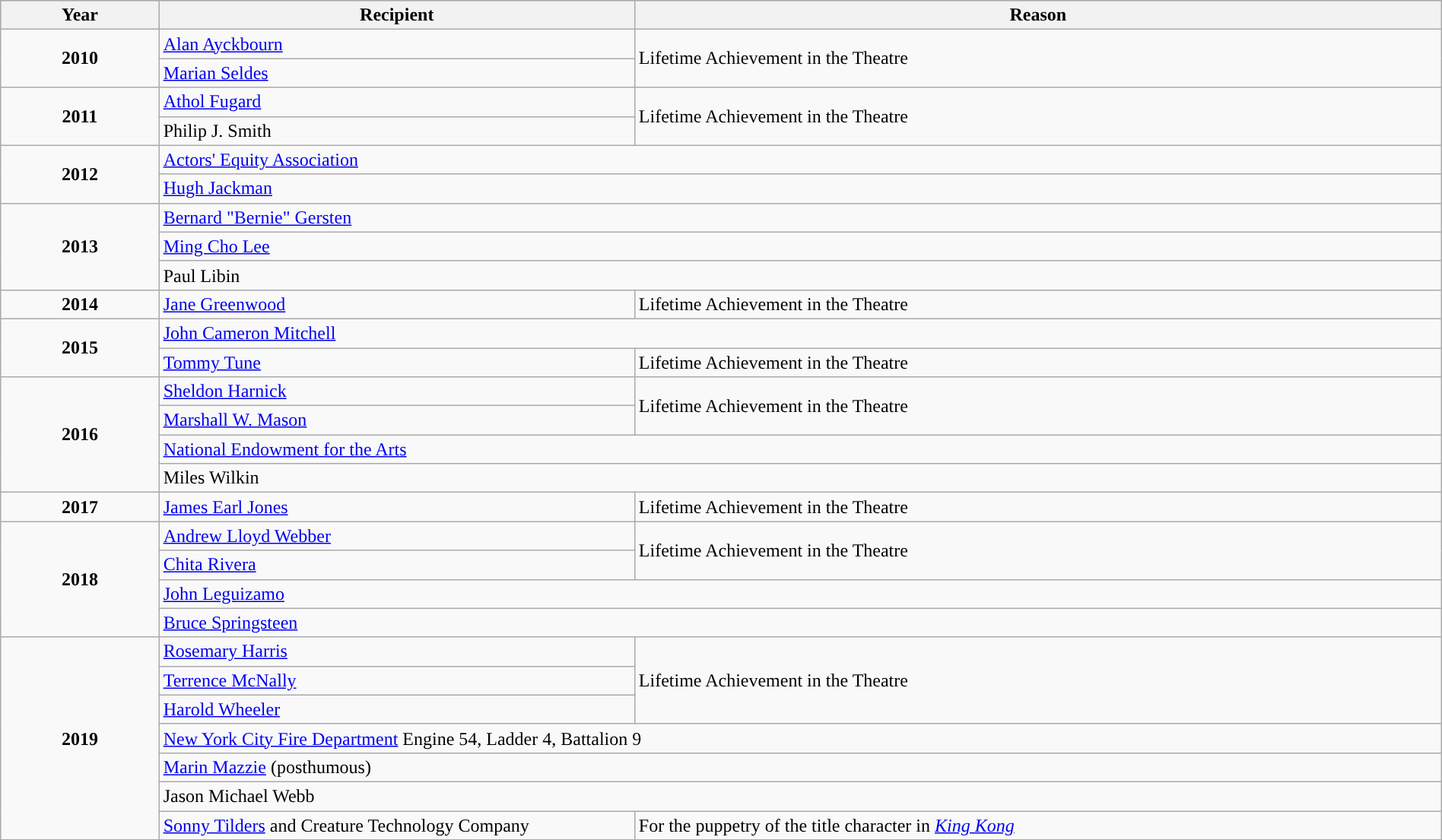<table class="wikitable" style="width:100%;">
<tr style="background:#bebebe;">
<th style="width:11%;">Year</th>
<th style="width:33%;”">Recipient</th>
<th style="width:56%;”">Reason</th>
</tr>
<tr>
<td rowspan="2" align="center"><strong>2010</strong><br></td>
<td><a href='#'>Alan Ayckbourn</a></td>
<td rowspan="2">Lifetime Achievement in the Theatre</td>
</tr>
<tr>
<td><a href='#'>Marian Seldes</a></td>
</tr>
<tr>
<td rowspan="2" align="center"><strong>2011</strong><br></td>
<td><a href='#'>Athol Fugard</a></td>
<td rowspan ="2">Lifetime Achievement in the Theatre</td>
</tr>
<tr>
<td>Philip J. Smith</td>
</tr>
<tr>
<td rowspan="2" align="center"><strong>2012</strong><br></td>
<td colspan="2"><a href='#'>Actors' Equity Association</a></td>
</tr>
<tr>
<td colspan="2"><a href='#'>Hugh Jackman</a></td>
</tr>
<tr>
<td rowspan="3" align="center"><strong>2013</strong><br></td>
<td colspan="2"><a href='#'>Bernard "Bernie" Gersten</a></td>
</tr>
<tr>
<td colspan="2"><a href='#'>Ming Cho Lee</a></td>
</tr>
<tr>
<td colspan="2">Paul Libin</td>
</tr>
<tr>
<td align="center"><strong>2014</strong><br></td>
<td><a href='#'>Jane Greenwood</a></td>
<td>Lifetime Achievement in the Theatre</td>
</tr>
<tr>
<td rowspan="2" align="center"><strong>2015</strong><br></td>
<td colspan="2"><a href='#'>John Cameron Mitchell</a></td>
</tr>
<tr>
<td><a href='#'>Tommy Tune</a></td>
<td>Lifetime Achievement in the Theatre</td>
</tr>
<tr>
<td rowspan="4" align="center"><strong>2016</strong><br></td>
<td><a href='#'>Sheldon Harnick</a></td>
<td rowspan="2">Lifetime Achievement in the Theatre</td>
</tr>
<tr>
<td><a href='#'>Marshall W. Mason</a></td>
</tr>
<tr>
<td colspan="2"><a href='#'>National Endowment for the Arts</a></td>
</tr>
<tr>
<td colspan="2">Miles Wilkin</td>
</tr>
<tr>
<td align="center"><strong>2017</strong><br></td>
<td><a href='#'>James Earl Jones</a></td>
<td>Lifetime Achievement in the Theatre</td>
</tr>
<tr>
<td rowspan="4" align="center"><strong>2018</strong><br></td>
<td><a href='#'>Andrew Lloyd Webber</a></td>
<td rowspan="2">Lifetime Achievement in the Theatre</td>
</tr>
<tr>
<td><a href='#'>Chita Rivera</a></td>
</tr>
<tr>
<td colspan="2"><a href='#'>John Leguizamo</a></td>
</tr>
<tr>
<td colspan="2"><a href='#'>Bruce Springsteen</a></td>
</tr>
<tr>
<td rowspan="7" align="center"><strong>2019</strong><br></td>
<td><a href='#'>Rosemary Harris</a></td>
<td rowspan="3">Lifetime Achievement in the Theatre</td>
</tr>
<tr>
<td><a href='#'>Terrence McNally</a></td>
</tr>
<tr>
<td><a href='#'>Harold Wheeler</a></td>
</tr>
<tr>
<td colspan="2"><a href='#'>New York City Fire Department</a> Engine 54, Ladder 4, Battalion 9</td>
</tr>
<tr>
<td colspan="2"><a href='#'>Marin Mazzie</a> (posthumous)</td>
</tr>
<tr>
<td colspan="2">Jason Michael Webb</td>
</tr>
<tr>
<td><a href='#'>Sonny Tilders</a> and Creature Technology Company</td>
<td>For the puppetry of the title character in <em><a href='#'>King Kong</a></em></td>
</tr>
<tr>
</tr>
</table>
